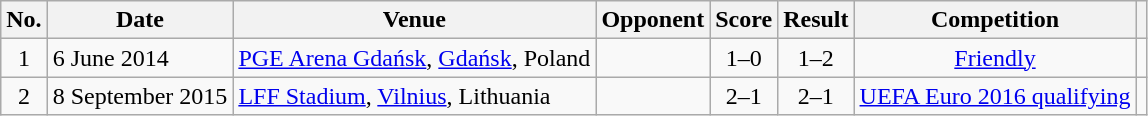<table class="wikitable sortable">
<tr>
<th scope="col">No.</th>
<th scope="col">Date</th>
<th scope="col">Venue</th>
<th scope="col">Opponent</th>
<th scope="col">Score</th>
<th scope="col">Result</th>
<th scope="col">Competition</th>
<th scope="col" class="unsortable"></th>
</tr>
<tr>
<td align="center">1</td>
<td>6 June 2014</td>
<td><a href='#'>PGE Arena Gdańsk</a>, <a href='#'>Gdańsk</a>, Poland</td>
<td></td>
<td align="center">1–0</td>
<td align="center">1–2</td>
<td align="center"><a href='#'>Friendly</a></td>
<td align="center"></td>
</tr>
<tr>
<td align="center">2</td>
<td>8 September 2015</td>
<td><a href='#'>LFF Stadium</a>, <a href='#'>Vilnius</a>, Lithuania</td>
<td></td>
<td align="center">2–1</td>
<td align="center">2–1</td>
<td><a href='#'>UEFA Euro 2016 qualifying</a></td>
<td align="center"></td>
</tr>
</table>
